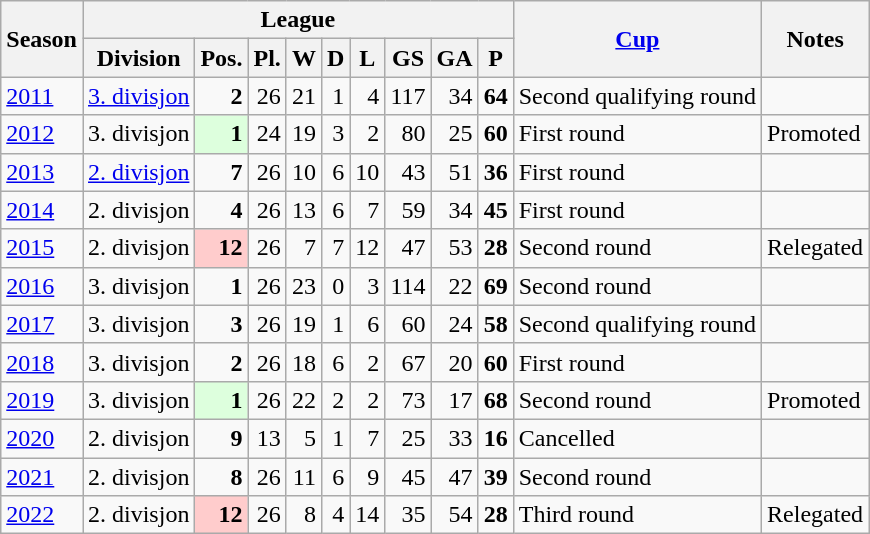<table class="wikitable">
<tr>
<th rowspan="2">Season</th>
<th scope=col colspan="9">League</th>
<th rowspan="2"><a href='#'>Cup</a></th>
<th rowspan="2">Notes</th>
</tr>
<tr>
<th>Division</th>
<th>Pos.</th>
<th>Pl.</th>
<th>W</th>
<th>D</th>
<th>L</th>
<th>GS</th>
<th>GA</th>
<th>P</th>
</tr>
<tr>
<td><a href='#'>2011</a></td>
<td><a href='#'>3. divisjon</a></td>
<td align=right><strong>2</strong></td>
<td align=right>26</td>
<td align=right>21</td>
<td align=right>1</td>
<td align=right>4</td>
<td align=right>117</td>
<td align=right>34</td>
<td align=right><strong>64</strong></td>
<td>Second qualifying round</td>
<td></td>
</tr>
<tr>
<td><a href='#'>2012</a></td>
<td>3. divisjon</td>
<td align=right bgcolor=#DDFFDD> <strong>1</strong></td>
<td align=right>24</td>
<td align=right>19</td>
<td align=right>3</td>
<td align=right>2</td>
<td align=right>80</td>
<td align=right>25</td>
<td align=right><strong>60</strong></td>
<td>First round</td>
<td>Promoted</td>
</tr>
<tr>
<td><a href='#'>2013</a></td>
<td><a href='#'>2. divisjon</a></td>
<td align=right><strong>7</strong></td>
<td align=right>26</td>
<td align=right>10</td>
<td align=right>6</td>
<td align=right>10</td>
<td align=right>43</td>
<td align=right>51</td>
<td align=right><strong>36</strong></td>
<td>First round</td>
<td></td>
</tr>
<tr>
<td><a href='#'>2014</a></td>
<td>2. divisjon</td>
<td align=right><strong>4</strong></td>
<td align=right>26</td>
<td align=right>13</td>
<td align=right>6</td>
<td align=right>7</td>
<td align=right>59</td>
<td align=right>34</td>
<td align=right><strong>45</strong></td>
<td>First round</td>
<td></td>
</tr>
<tr>
<td><a href='#'>2015</a></td>
<td>2. divisjon</td>
<td align=right bgcolor="#FFCCCC"> <strong>12</strong></td>
<td align=right>26</td>
<td align=right>7</td>
<td align=right>7</td>
<td align=right>12</td>
<td align=right>47</td>
<td align=right>53</td>
<td align=right><strong>28</strong></td>
<td>Second round</td>
<td>Relegated</td>
</tr>
<tr>
<td><a href='#'>2016</a></td>
<td>3. divisjon</td>
<td align=right><strong>1</strong></td>
<td align=right>26</td>
<td align=right>23</td>
<td align=right>0</td>
<td align=right>3</td>
<td align=right>114</td>
<td align=right>22</td>
<td align=right><strong>69</strong></td>
<td>Second round</td>
<td></td>
</tr>
<tr>
<td><a href='#'>2017</a></td>
<td>3. divisjon</td>
<td align=right><strong>3</strong></td>
<td align=right>26</td>
<td align=right>19</td>
<td align=right>1</td>
<td align=right>6</td>
<td align=right>60</td>
<td align=right>24</td>
<td align=right><strong>58</strong></td>
<td>Second qualifying round</td>
<td></td>
</tr>
<tr>
<td><a href='#'>2018</a></td>
<td>3. divisjon</td>
<td align=right><strong>2</strong></td>
<td align=right>26</td>
<td align=right>18</td>
<td align=right>6</td>
<td align=right>2</td>
<td align=right>67</td>
<td align=right>20</td>
<td align=right><strong>60</strong></td>
<td>First round</td>
<td></td>
</tr>
<tr>
<td><a href='#'>2019</a></td>
<td>3. divisjon</td>
<td align=right bgcolor=#DDFFDD> <strong>1</strong></td>
<td align=right>26</td>
<td align=right>22</td>
<td align=right>2</td>
<td align=right>2</td>
<td align=right>73</td>
<td align=right>17</td>
<td align=right><strong>68</strong></td>
<td>Second round</td>
<td>Promoted</td>
</tr>
<tr>
<td><a href='#'>2020</a></td>
<td>2. divisjon</td>
<td align=right><strong>9</strong></td>
<td align=right>13</td>
<td align=right>5</td>
<td align=right>1</td>
<td align=right>7</td>
<td align=right>25</td>
<td align=right>33</td>
<td align=right><strong>16</strong></td>
<td>Cancelled</td>
<td></td>
</tr>
<tr>
<td><a href='#'>2021</a></td>
<td>2. divisjon</td>
<td align=right><strong>8</strong></td>
<td align=right>26</td>
<td align=right>11</td>
<td align=right>6</td>
<td align=right>9</td>
<td align=right>45</td>
<td align=right>47</td>
<td align=right><strong>39</strong></td>
<td>Second round</td>
<td></td>
</tr>
<tr>
<td><a href='#'>2022</a></td>
<td>2. divisjon</td>
<td align=right bgcolor="#FFCCCC"> <strong>12</strong></td>
<td align=right>26</td>
<td align=right>8</td>
<td align=right>4</td>
<td align=right>14</td>
<td align=right>35</td>
<td align=right>54</td>
<td align=right><strong>28</strong></td>
<td>Third round</td>
<td>Relegated</td>
</tr>
</table>
